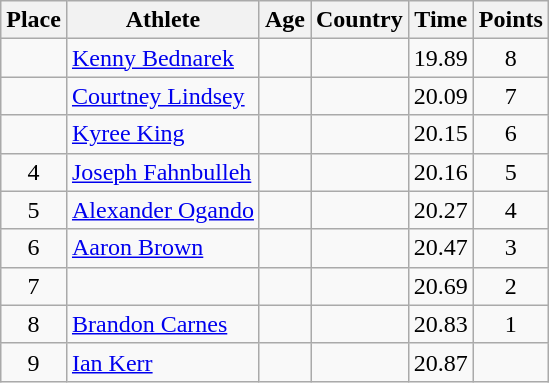<table class="wikitable mw-datatable sortable">
<tr>
<th>Place</th>
<th>Athlete</th>
<th>Age</th>
<th>Country</th>
<th>Time</th>
<th>Points</th>
</tr>
<tr>
<td align=center></td>
<td><a href='#'>Kenny Bednarek</a></td>
<td></td>
<td></td>
<td>19.89</td>
<td align=center>8</td>
</tr>
<tr>
<td align=center></td>
<td><a href='#'>Courtney Lindsey</a></td>
<td></td>
<td></td>
<td>20.09</td>
<td align=center>7</td>
</tr>
<tr>
<td align=center></td>
<td><a href='#'>Kyree King</a></td>
<td></td>
<td></td>
<td>20.15</td>
<td align=center>6</td>
</tr>
<tr>
<td align=center>4</td>
<td><a href='#'>Joseph Fahnbulleh</a></td>
<td></td>
<td></td>
<td>20.16</td>
<td align=center>5</td>
</tr>
<tr>
<td align=center>5</td>
<td><a href='#'>Alexander Ogando</a></td>
<td></td>
<td></td>
<td>20.27</td>
<td align=center>4</td>
</tr>
<tr>
<td align=center>6</td>
<td><a href='#'>Aaron Brown</a></td>
<td></td>
<td></td>
<td>20.47</td>
<td align=center>3</td>
</tr>
<tr>
<td align=center>7</td>
<td></td>
<td></td>
<td></td>
<td>20.69</td>
<td align=center>2</td>
</tr>
<tr>
<td align=center>8</td>
<td><a href='#'>Brandon Carnes</a></td>
<td></td>
<td></td>
<td>20.83</td>
<td align=center>1</td>
</tr>
<tr>
<td align=center>9</td>
<td><a href='#'>Ian Kerr</a></td>
<td></td>
<td></td>
<td>20.87</td>
<td align=center></td>
</tr>
</table>
